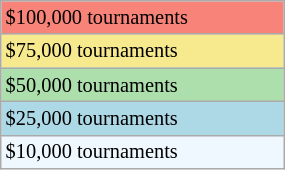<table class="wikitable" style="font-size:85%;" width=15%>
<tr bgcolor="#F88379">
<td>$100,000 tournaments</td>
</tr>
<tr bgcolor="#F7E98E">
<td>$75,000 tournaments</td>
</tr>
<tr bgcolor="#ADDFAD">
<td>$50,000 tournaments</td>
</tr>
<tr bgcolor="lightblue">
<td>$25,000 tournaments</td>
</tr>
<tr bgcolor="#f0f8ff">
<td>$10,000 tournaments</td>
</tr>
</table>
